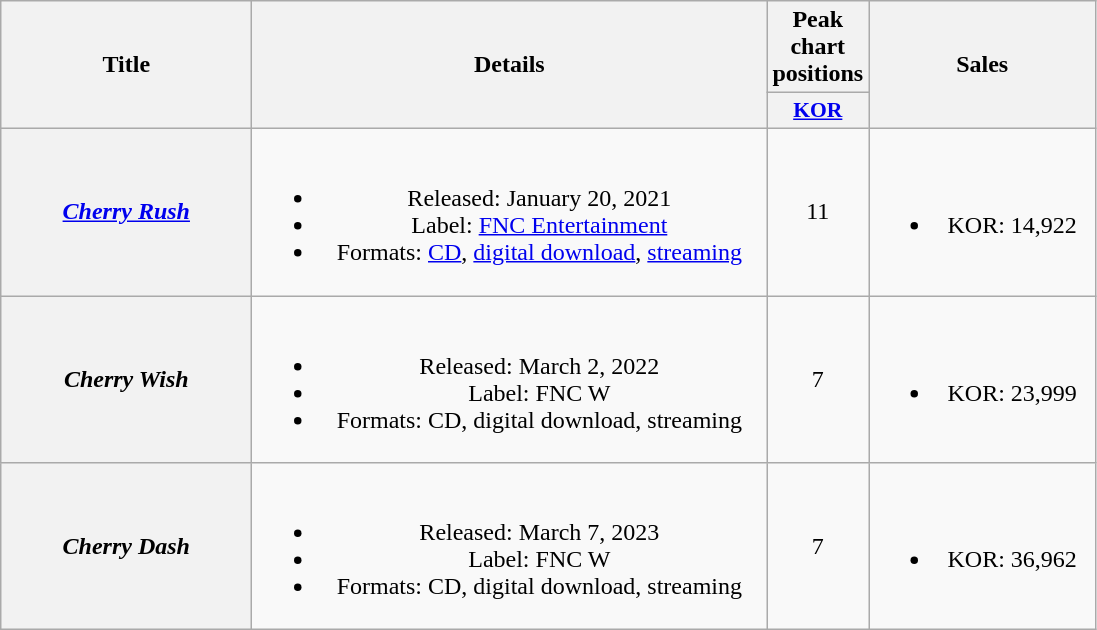<table class="wikitable plainrowheaders" style="text-align:center">
<tr>
<th scope="col" rowspan="2" style="width:10em">Title</th>
<th scope="col" rowspan="2" style="width:21em">Details</th>
<th scope="col" colspan="1" style="width:1em">Peak chart positions</th>
<th scope="col" rowspan="2" style="width:9em">Sales</th>
</tr>
<tr>
<th style="width:3em;font-size:90%;"><a href='#'>KOR</a><br></th>
</tr>
<tr>
<th scope="row"><em><a href='#'>Cherry Rush</a></em></th>
<td><br><ul><li>Released: January 20, 2021</li><li>Label: <a href='#'>FNC Entertainment</a></li><li>Formats: <a href='#'>CD</a>, <a href='#'>digital download</a>, <a href='#'>streaming</a></li></ul></td>
<td>11</td>
<td><br><ul><li>KOR: 14,922</li></ul></td>
</tr>
<tr>
<th scope="row"><em>Cherry Wish</em></th>
<td><br><ul><li>Released: March 2, 2022</li><li>Label: FNC W</li><li>Formats: CD, digital download, streaming</li></ul></td>
<td>7</td>
<td><br><ul><li>KOR: 23,999</li></ul></td>
</tr>
<tr>
<th scope="row"><em>Cherry Dash</em></th>
<td><br><ul><li>Released: March 7, 2023</li><li>Label: FNC W</li><li>Formats: CD, digital download, streaming</li></ul></td>
<td>7</td>
<td><br><ul><li>KOR: 36,962</li></ul></td>
</tr>
</table>
